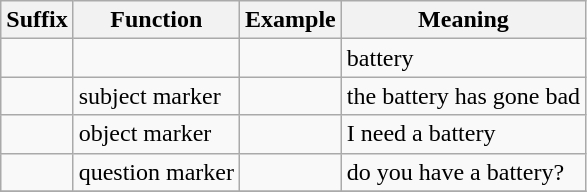<table class="wikitable">
<tr>
<th>Suffix</th>
<th>Function</th>
<th>Example</th>
<th>Meaning</th>
</tr>
<tr>
<td></td>
<td></td>
<td></td>
<td>battery</td>
</tr>
<tr>
<td></td>
<td>subject marker</td>
<td></td>
<td>the battery has gone bad</td>
</tr>
<tr>
<td></td>
<td>object marker</td>
<td></td>
<td>I need a battery</td>
</tr>
<tr>
<td></td>
<td>question marker</td>
<td></td>
<td>do you have a battery?</td>
</tr>
<tr>
</tr>
</table>
